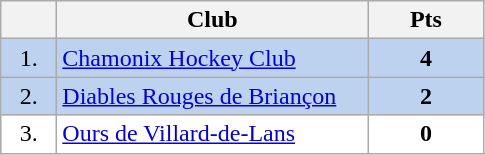<table class="wikitable">
<tr>
<th width="30"></th>
<th width="200">Club</th>
<th width="70">Pts</th>
</tr>
<tr bgcolor="#BCD2EE" align="center">
<td>1.</td>
<td align="left"><a href='#'>Chamonix Hockey Club</a></td>
<td><strong>4</strong></td>
</tr>
<tr bgcolor="#BCD2EE" align="center">
<td>2.</td>
<td align="left"><a href='#'>Diables Rouges de Briançon</a></td>
<td><strong>2</strong></td>
</tr>
<tr bgcolor="#FFFFFF" align="center">
<td>3.</td>
<td align="left"><a href='#'>Ours de Villard-de-Lans</a></td>
<td><strong>0</strong></td>
</tr>
</table>
